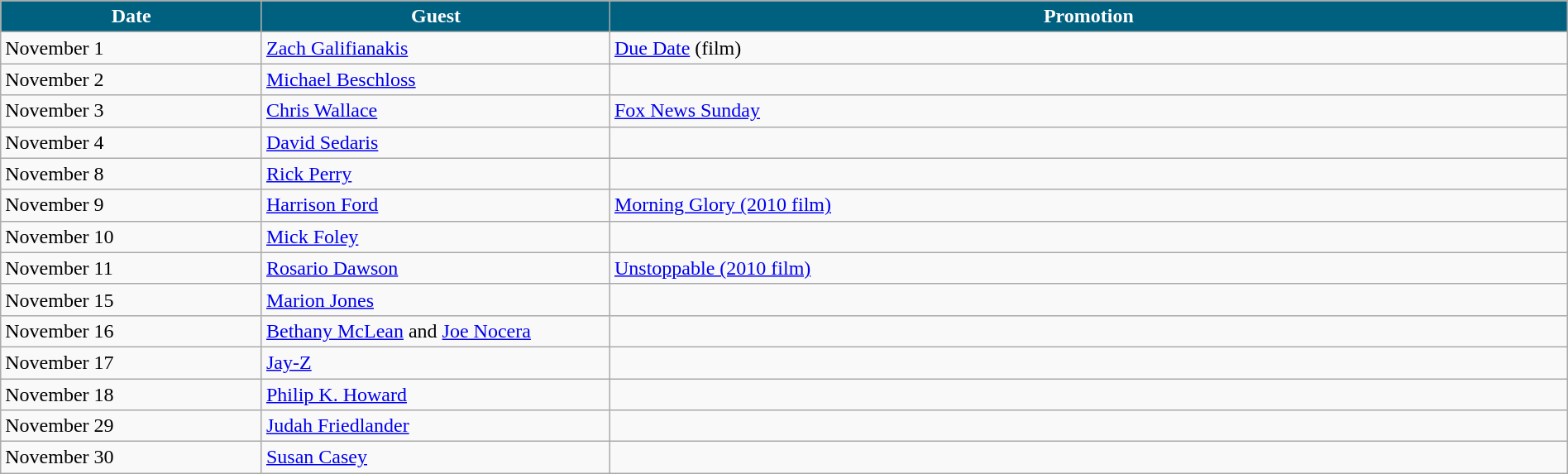<table class="wikitable" width="100%">
<tr bgcolor="#CCCCCC">
<th width="15%" style="background:#006080; color:#FFFFFF">Date</th>
<th width="20%" style="background:#006080; color:#FFFFFF">Guest</th>
<th width="55%" style="background:#006080; color:#FFFFFF">Promotion</th>
</tr>
<tr>
<td>November 1</td>
<td><a href='#'>Zach Galifianakis</a></td>
<td><a href='#'>Due Date</a> (film)</td>
</tr>
<tr>
<td>November 2</td>
<td><a href='#'>Michael Beschloss</a></td>
<td></td>
</tr>
<tr>
<td>November 3</td>
<td><a href='#'>Chris Wallace</a></td>
<td><a href='#'>Fox News Sunday</a></td>
</tr>
<tr>
<td>November 4</td>
<td><a href='#'>David Sedaris</a></td>
<td></td>
</tr>
<tr>
<td>November 8</td>
<td><a href='#'>Rick Perry</a></td>
<td></td>
</tr>
<tr>
<td>November 9</td>
<td><a href='#'>Harrison Ford</a></td>
<td><a href='#'>Morning Glory (2010 film)</a></td>
</tr>
<tr>
<td>November 10</td>
<td><a href='#'>Mick Foley</a></td>
<td></td>
</tr>
<tr>
<td>November 11</td>
<td><a href='#'>Rosario Dawson</a></td>
<td><a href='#'>Unstoppable (2010 film)</a></td>
</tr>
<tr>
<td>November 15</td>
<td><a href='#'>Marion Jones</a></td>
<td></td>
</tr>
<tr>
<td>November 16</td>
<td><a href='#'>Bethany McLean</a> and <a href='#'>Joe Nocera</a></td>
<td></td>
</tr>
<tr>
<td>November 17</td>
<td><a href='#'>Jay-Z</a></td>
<td></td>
</tr>
<tr>
<td>November 18</td>
<td><a href='#'>Philip K. Howard</a></td>
<td></td>
</tr>
<tr>
<td>November 29</td>
<td><a href='#'>Judah Friedlander</a></td>
<td></td>
</tr>
<tr>
<td>November 30</td>
<td><a href='#'>Susan Casey</a></td>
<td></td>
</tr>
</table>
